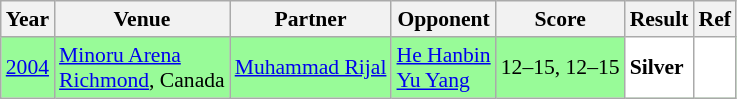<table class="sortable wikitable" style="font-size: 90%">
<tr>
<th>Year</th>
<th>Venue</th>
<th>Partner</th>
<th>Opponent</th>
<th>Score</th>
<th>Result</th>
<th>Ref</th>
</tr>
<tr style="background:#98FB98">
<td align="center"><a href='#'>2004</a></td>
<td align="left"><a href='#'>Minoru Arena</a><br><a href='#'>Richmond</a>, Canada</td>
<td align="left"> <a href='#'>Muhammad Rijal</a></td>
<td align="left"> <a href='#'>He Hanbin</a><br> <a href='#'>Yu Yang</a></td>
<td align="left">12–15, 12–15</td>
<td style="text-align:left; background:white"> <strong>Silver</strong></td>
<td style="text-align:center; background:white"></td>
</tr>
</table>
